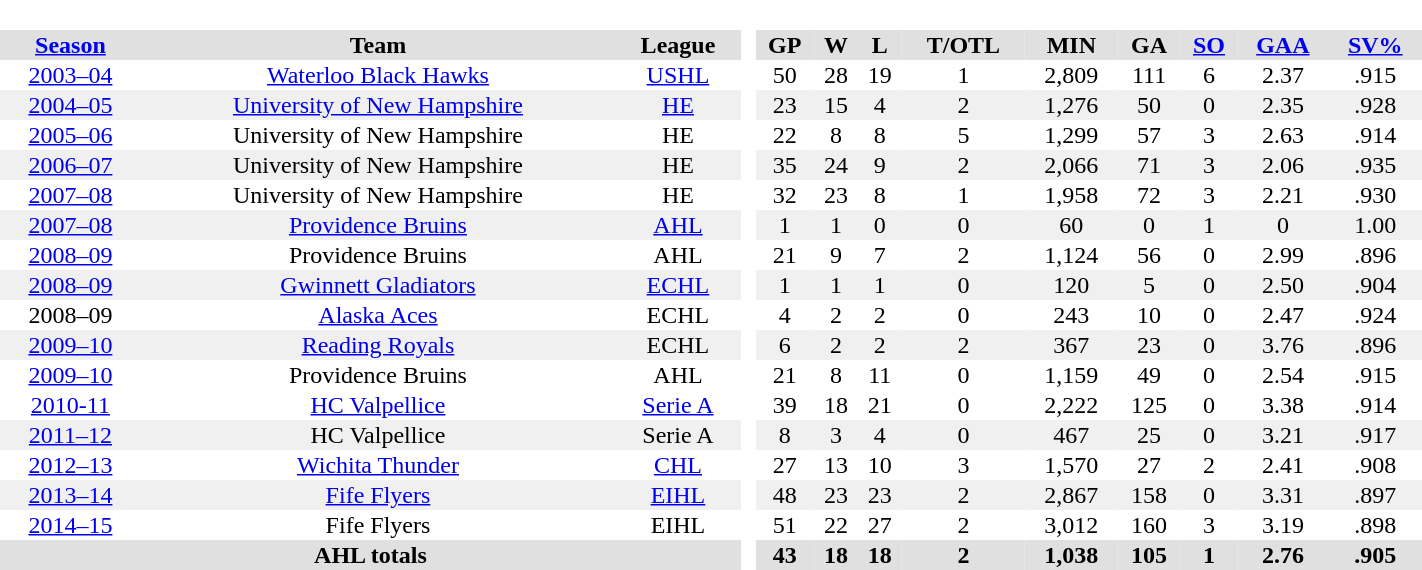<table style="text-align:center; width:75%; border: 0; padding: 0; border-spacing: 0;">
<tr bgcolor="#e0e0e0">
<th colspan="3" bgcolor="#ffffff"> </th>
<th rowspan="99" bgcolor="#ffffff"> </th>
</tr>
<tr bgcolor="#e0e0e0">
<th><a href='#'>Season</a></th>
<th>Team</th>
<th>League</th>
<th>GP</th>
<th>W</th>
<th>L</th>
<th>T/OTL</th>
<th>MIN</th>
<th>GA</th>
<th><a href='#'>SO</a></th>
<th><a href='#'>GAA</a></th>
<th><a href='#'>SV%</a></th>
</tr>
<tr>
<td><a href='#'>2003–04</a></td>
<td><a href='#'>Waterloo Black Hawks</a></td>
<td><a href='#'>USHL</a></td>
<td>50</td>
<td>28</td>
<td>19</td>
<td>1</td>
<td>2,809</td>
<td>111</td>
<td>6</td>
<td>2.37</td>
<td>.915</td>
</tr>
<tr bgcolor="#f0f0f0">
<td><a href='#'>2004–05</a></td>
<td><a href='#'>University of New Hampshire</a></td>
<td><a href='#'>HE</a></td>
<td>23</td>
<td>15</td>
<td>4</td>
<td>2</td>
<td>1,276</td>
<td>50</td>
<td>0</td>
<td>2.35</td>
<td>.928</td>
</tr>
<tr>
<td><a href='#'>2005–06</a></td>
<td>University of New Hampshire</td>
<td>HE</td>
<td>22</td>
<td>8</td>
<td>8</td>
<td>5</td>
<td>1,299</td>
<td>57</td>
<td>3</td>
<td>2.63</td>
<td>.914</td>
</tr>
<tr bgcolor="#f0f0f0">
<td><a href='#'>2006–07</a></td>
<td>University of New Hampshire</td>
<td>HE</td>
<td>35</td>
<td>24</td>
<td>9</td>
<td>2</td>
<td>2,066</td>
<td>71</td>
<td>3</td>
<td>2.06</td>
<td>.935</td>
</tr>
<tr>
<td><a href='#'>2007–08</a></td>
<td>University of New Hampshire</td>
<td>HE</td>
<td>32</td>
<td>23</td>
<td>8</td>
<td>1</td>
<td>1,958</td>
<td>72</td>
<td>3</td>
<td>2.21</td>
<td>.930</td>
</tr>
<tr bgcolor="#f0f0f0">
<td><a href='#'>2007–08</a></td>
<td><a href='#'>Providence Bruins</a></td>
<td><a href='#'>AHL</a></td>
<td>1</td>
<td>1</td>
<td>0</td>
<td>0</td>
<td>60</td>
<td>0</td>
<td>1</td>
<td>0</td>
<td>1.00</td>
</tr>
<tr>
<td><a href='#'>2008–09</a></td>
<td>Providence Bruins</td>
<td>AHL</td>
<td>21</td>
<td>9</td>
<td>7</td>
<td>2</td>
<td>1,124</td>
<td>56</td>
<td>0</td>
<td>2.99</td>
<td>.896</td>
</tr>
<tr bgcolor="#f0f0f0">
<td><a href='#'>2008–09</a></td>
<td><a href='#'>Gwinnett Gladiators</a></td>
<td><a href='#'>ECHL</a></td>
<td>1</td>
<td>1</td>
<td>1</td>
<td>0</td>
<td>120</td>
<td>5</td>
<td>0</td>
<td>2.50</td>
<td>.904</td>
</tr>
<tr>
<td>2008–09</td>
<td><a href='#'>Alaska Aces</a></td>
<td>ECHL</td>
<td>4</td>
<td>2</td>
<td>2</td>
<td>0</td>
<td>243</td>
<td>10</td>
<td>0</td>
<td>2.47</td>
<td>.924</td>
</tr>
<tr bgcolor="#f0f0f0">
<td><a href='#'>2009–10</a></td>
<td><a href='#'>Reading Royals</a></td>
<td>ECHL</td>
<td>6</td>
<td>2</td>
<td>2</td>
<td>2</td>
<td>367</td>
<td>23</td>
<td>0</td>
<td>3.76</td>
<td>.896</td>
</tr>
<tr>
<td><a href='#'>2009–10</a></td>
<td>Providence Bruins</td>
<td>AHL</td>
<td>21</td>
<td>8</td>
<td>11</td>
<td>0</td>
<td>1,159</td>
<td>49</td>
<td>0</td>
<td>2.54</td>
<td>.915</td>
</tr>
<tr>
<td><a href='#'>2010-11</a></td>
<td><a href='#'>HC Valpellice</a></td>
<td><a href='#'>Serie A</a></td>
<td>39</td>
<td>18</td>
<td>21</td>
<td>0</td>
<td>2,222</td>
<td>125</td>
<td>0</td>
<td>3.38</td>
<td>.914</td>
</tr>
<tr bgcolor="#f0f0f0">
<td><a href='#'>2011–12</a></td>
<td>HC Valpellice</td>
<td>Serie A</td>
<td>8</td>
<td>3</td>
<td>4</td>
<td>0</td>
<td>467</td>
<td>25</td>
<td>0</td>
<td>3.21</td>
<td>.917</td>
</tr>
<tr>
<td><a href='#'>2012–13</a></td>
<td><a href='#'>Wichita Thunder</a></td>
<td><a href='#'>CHL</a></td>
<td>27</td>
<td>13</td>
<td>10</td>
<td>3</td>
<td>1,570</td>
<td>27</td>
<td>2</td>
<td>2.41</td>
<td>.908</td>
</tr>
<tr bgcolor="#f0f0f0">
<td><a href='#'>2013–14</a></td>
<td><a href='#'>Fife Flyers</a></td>
<td><a href='#'>EIHL</a></td>
<td>48</td>
<td>23</td>
<td>23</td>
<td>2</td>
<td>2,867</td>
<td>158</td>
<td>0</td>
<td>3.31</td>
<td>.897</td>
</tr>
<tr>
<td><a href='#'>2014–15</a></td>
<td>Fife Flyers</td>
<td>EIHL</td>
<td>51</td>
<td>22</td>
<td>27</td>
<td>2</td>
<td>3,012</td>
<td>160</td>
<td>3</td>
<td>3.19</td>
<td>.898</td>
</tr>
<tr bgcolor="#e0e0e0">
<th colspan="3">AHL totals</th>
<th>43</th>
<th>18</th>
<th>18</th>
<th>2</th>
<th>1,038</th>
<th>105</th>
<th>1</th>
<th>2.76</th>
<th>.905</th>
</tr>
</table>
